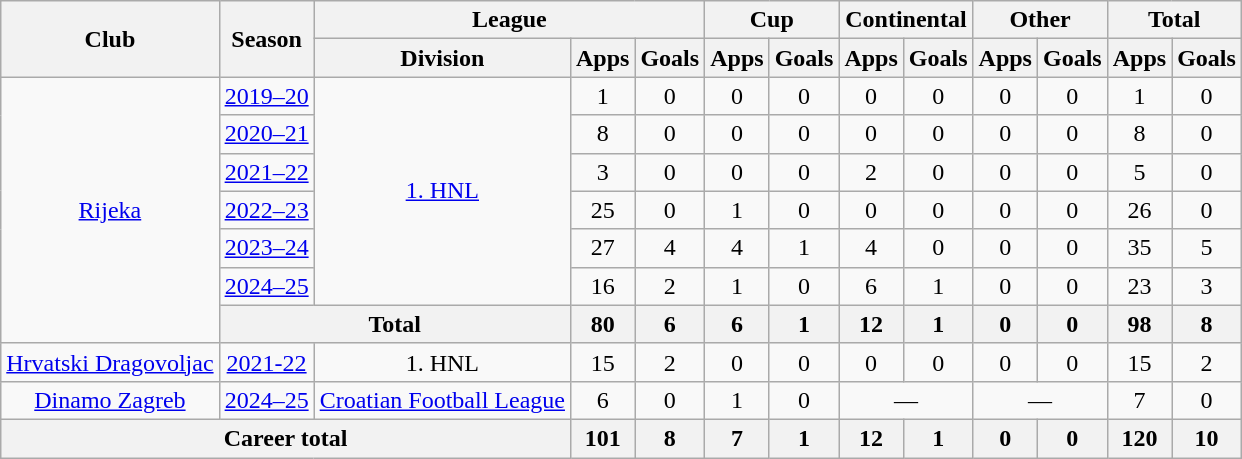<table class="wikitable" style="text-align: center">
<tr>
<th rowspan="2">Club</th>
<th rowspan="2">Season</th>
<th colspan="3">League</th>
<th colspan="2">Cup</th>
<th colspan="2">Continental</th>
<th colspan="2">Other</th>
<th colspan="2">Total</th>
</tr>
<tr>
<th>Division</th>
<th>Apps</th>
<th>Goals</th>
<th>Apps</th>
<th>Goals</th>
<th>Apps</th>
<th>Goals</th>
<th>Apps</th>
<th>Goals</th>
<th>Apps</th>
<th>Goals</th>
</tr>
<tr>
<td rowspan="7"><a href='#'>Rijeka</a></td>
<td><a href='#'>2019–20</a></td>
<td rowspan="6"><a href='#'>1. HNL</a></td>
<td>1</td>
<td>0</td>
<td>0</td>
<td>0</td>
<td>0</td>
<td>0</td>
<td>0</td>
<td>0</td>
<td>1</td>
<td>0</td>
</tr>
<tr>
<td><a href='#'>2020–21</a></td>
<td>8</td>
<td>0</td>
<td>0</td>
<td>0</td>
<td>0</td>
<td>0</td>
<td>0</td>
<td>0</td>
<td>8</td>
<td>0</td>
</tr>
<tr>
<td><a href='#'>2021–22</a></td>
<td>3</td>
<td>0</td>
<td>0</td>
<td>0</td>
<td>2</td>
<td>0</td>
<td>0</td>
<td>0</td>
<td>5</td>
<td>0</td>
</tr>
<tr>
<td><a href='#'>2022–23</a></td>
<td>25</td>
<td>0</td>
<td>1</td>
<td>0</td>
<td>0</td>
<td>0</td>
<td>0</td>
<td>0</td>
<td>26</td>
<td>0</td>
</tr>
<tr>
<td><a href='#'>2023–24</a></td>
<td>27</td>
<td>4</td>
<td>4</td>
<td>1</td>
<td>4</td>
<td>0</td>
<td>0</td>
<td>0</td>
<td>35</td>
<td>5</td>
</tr>
<tr>
<td><a href='#'>2024–25</a></td>
<td>16</td>
<td>2</td>
<td>1</td>
<td>0</td>
<td>6</td>
<td>1</td>
<td>0</td>
<td>0</td>
<td>23</td>
<td>3</td>
</tr>
<tr>
<th colspan="2">Total</th>
<th>80</th>
<th>6</th>
<th>6</th>
<th>1</th>
<th>12</th>
<th>1</th>
<th>0</th>
<th>0</th>
<th>98</th>
<th>8</th>
</tr>
<tr>
<td><a href='#'>Hrvatski Dragovoljac</a></td>
<td><a href='#'>2021-22</a></td>
<td>1. HNL</td>
<td>15</td>
<td>2</td>
<td>0</td>
<td>0</td>
<td>0</td>
<td>0</td>
<td>0</td>
<td>0</td>
<td>15</td>
<td>2</td>
</tr>
<tr>
<td><a href='#'>Dinamo Zagreb</a></td>
<td><a href='#'>2024–25</a></td>
<td><a href='#'>Croatian Football League</a></td>
<td>6</td>
<td>0</td>
<td>1</td>
<td>0</td>
<td colspan="2">—</td>
<td colspan="2">—</td>
<td>7</td>
<td>0</td>
</tr>
<tr>
<th colspan=3>Career total</th>
<th>101</th>
<th>8</th>
<th>7</th>
<th>1</th>
<th>12</th>
<th>1</th>
<th>0</th>
<th>0</th>
<th>120</th>
<th>10</th>
</tr>
</table>
